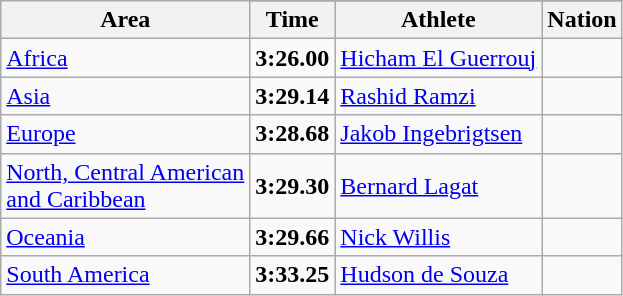<table class="wikitable">
<tr>
<th rowspan=2>Area</th>
</tr>
<tr>
<th>Time</th>
<th>Athlete</th>
<th>Nation</th>
</tr>
<tr>
<td><a href='#'>Africa</a> </td>
<td><strong>3:26.00</strong> </td>
<td><a href='#'>Hicham El Guerrouj</a></td>
<td></td>
</tr>
<tr>
<td><a href='#'>Asia</a> </td>
<td><strong>3:29.14</strong></td>
<td><a href='#'>Rashid Ramzi</a></td>
<td></td>
</tr>
<tr>
<td><a href='#'>Europe</a> </td>
<td><strong>3:28.68</strong></td>
<td><a href='#'>Jakob Ingebrigtsen</a></td>
<td></td>
</tr>
<tr>
<td><a href='#'>North, Central American<br> and Caribbean</a> </td>
<td><strong>3:29.30</strong></td>
<td><a href='#'>Bernard Lagat</a></td>
<td></td>
</tr>
<tr>
<td><a href='#'>Oceania</a> </td>
<td><strong>3:29.66</strong></td>
<td><a href='#'>Nick Willis</a></td>
<td></td>
</tr>
<tr>
<td><a href='#'>South America</a> </td>
<td><strong>3:33.25</strong></td>
<td><a href='#'>Hudson de Souza</a></td>
<td></td>
</tr>
</table>
